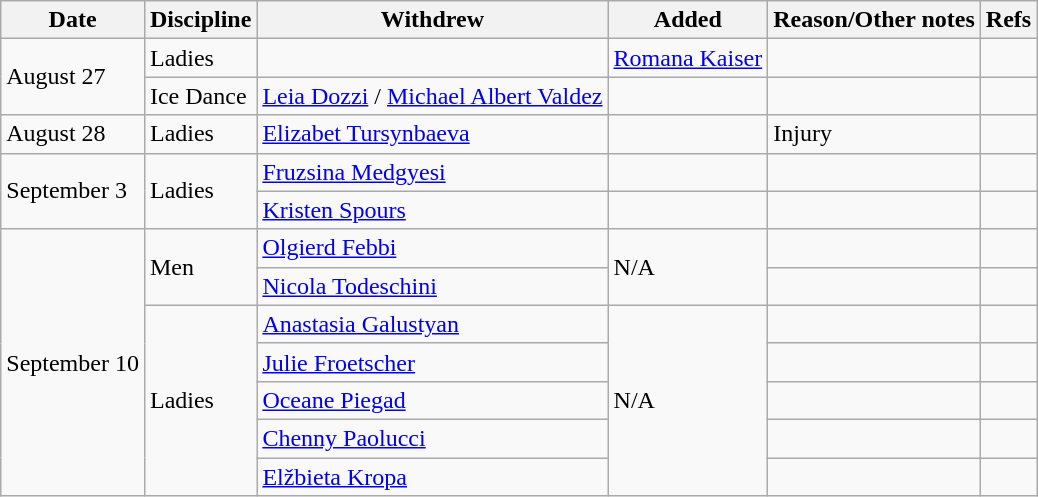<table class="wikitable sortable">
<tr>
<th>Date</th>
<th>Discipline</th>
<th>Withdrew</th>
<th>Added</th>
<th>Reason/Other notes</th>
<th>Refs</th>
</tr>
<tr>
<td rowspan=2>August 27</td>
<td>Ladies</td>
<td></td>
<td> <a href='#'>Romana Kaiser</a></td>
<td></td>
<td></td>
</tr>
<tr>
<td>Ice Dance</td>
<td> <a href='#'>Leia Dozzi</a> / <a href='#'>Michael Albert Valdez</a></td>
<td></td>
<td></td>
<td></td>
</tr>
<tr>
<td>August 28</td>
<td>Ladies</td>
<td> <a href='#'>Elizabet Tursynbaeva</a></td>
<td></td>
<td>Injury</td>
<td></td>
</tr>
<tr>
<td rowspan=2>September 3</td>
<td rowspan=2>Ladies</td>
<td> <a href='#'>Fruzsina Medgyesi</a></td>
<td></td>
<td></td>
<td></td>
</tr>
<tr>
<td> <a href='#'>Kristen Spours</a></td>
<td></td>
<td></td>
<td></td>
</tr>
<tr>
<td rowspan=7>September 10</td>
<td rowspan=2>Men</td>
<td> <a href='#'>Olgierd Febbi</a></td>
<td rowspan=2>N/A</td>
<td></td>
<td></td>
</tr>
<tr>
<td> <a href='#'>Nicola Todeschini</a></td>
<td></td>
<td></td>
</tr>
<tr>
<td rowspan=5>Ladies</td>
<td> <a href='#'>Anastasia Galustyan</a></td>
<td rowspan=5>N/A</td>
<td></td>
<td></td>
</tr>
<tr>
<td> <a href='#'>Julie Froetscher</a></td>
<td></td>
<td></td>
</tr>
<tr>
<td> <a href='#'>Oceane Piegad</a></td>
<td></td>
<td></td>
</tr>
<tr>
<td> <a href='#'>Chenny Paolucci</a></td>
<td></td>
<td></td>
</tr>
<tr>
<td> <a href='#'>Elžbieta Kropa</a></td>
<td></td>
<td></td>
</tr>
</table>
